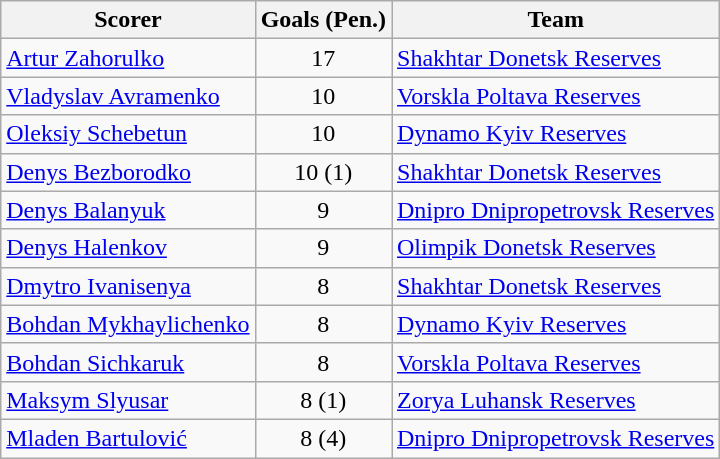<table class="wikitable">
<tr>
<th>Scorer</th>
<th>Goals (Pen.)</th>
<th>Team</th>
</tr>
<tr>
<td> <a href='#'>Artur Zahorulko</a></td>
<td align=center>17</td>
<td><a href='#'>Shakhtar Donetsk Reserves</a></td>
</tr>
<tr>
<td> <a href='#'>Vladyslav Avramenko</a></td>
<td align=center>10</td>
<td><a href='#'>Vorskla Poltava Reserves</a></td>
</tr>
<tr>
<td> <a href='#'>Oleksiy Schebetun</a></td>
<td align=center>10</td>
<td><a href='#'>Dynamo Kyiv Reserves</a></td>
</tr>
<tr>
<td> <a href='#'>Denys Bezborodko</a></td>
<td align=center>10 (1)</td>
<td><a href='#'>Shakhtar Donetsk Reserves</a></td>
</tr>
<tr>
<td> <a href='#'>Denys Balanyuk</a></td>
<td align=center>9</td>
<td><a href='#'>Dnipro Dnipropetrovsk Reserves</a></td>
</tr>
<tr>
<td> <a href='#'>Denys Halenkov</a></td>
<td align=center>9</td>
<td><a href='#'>Olimpik Donetsk Reserves</a></td>
</tr>
<tr>
<td> <a href='#'>Dmytro Ivanisenya</a></td>
<td align=center>8</td>
<td><a href='#'>Shakhtar Donetsk Reserves</a></td>
</tr>
<tr>
<td> <a href='#'>Bohdan Mykhaylichenko</a></td>
<td align=center>8</td>
<td><a href='#'>Dynamo Kyiv Reserves</a></td>
</tr>
<tr>
<td> <a href='#'>Bohdan Sichkaruk</a></td>
<td align=center>8</td>
<td><a href='#'>Vorskla Poltava Reserves</a></td>
</tr>
<tr>
<td> <a href='#'>Maksym Slyusar</a></td>
<td align=center>8 (1)</td>
<td><a href='#'>Zorya Luhansk Reserves</a></td>
</tr>
<tr>
<td> <a href='#'>Mladen Bartulović</a></td>
<td align=center>8 (4)</td>
<td><a href='#'>Dnipro Dnipropetrovsk Reserves</a></td>
</tr>
</table>
